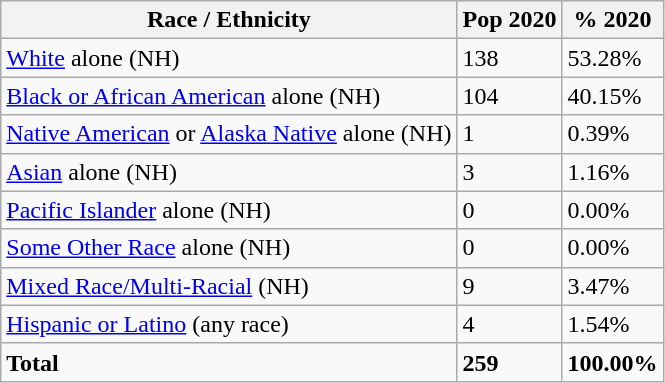<table class="wikitable">
<tr>
<th>Race / Ethnicity</th>
<th>Pop 2020</th>
<th>% 2020</th>
</tr>
<tr>
<td><a href='#'>White</a> alone (NH)</td>
<td>138</td>
<td>53.28%</td>
</tr>
<tr>
<td><a href='#'>Black or African American</a> alone (NH)</td>
<td>104</td>
<td>40.15%</td>
</tr>
<tr>
<td><a href='#'>Native American</a> or <a href='#'>Alaska Native</a> alone (NH)</td>
<td>1</td>
<td>0.39%</td>
</tr>
<tr>
<td><a href='#'>Asian</a> alone (NH)</td>
<td>3</td>
<td>1.16%</td>
</tr>
<tr>
<td><a href='#'>Pacific Islander</a> alone (NH)</td>
<td>0</td>
<td>0.00%</td>
</tr>
<tr>
<td><a href='#'>Some Other Race</a> alone (NH)</td>
<td>0</td>
<td>0.00%</td>
</tr>
<tr>
<td><a href='#'>Mixed Race/Multi-Racial</a> (NH)</td>
<td>9</td>
<td>3.47%</td>
</tr>
<tr>
<td><a href='#'>Hispanic or Latino</a> (any race)</td>
<td>4</td>
<td>1.54%</td>
</tr>
<tr>
<td><strong>Total</strong></td>
<td><strong>259</strong></td>
<td><strong>100.00%</strong></td>
</tr>
</table>
